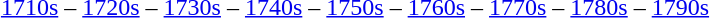<table class="toccolours" style="margin:auto;">
<tr>
<td><br><a href='#'>1710s</a> –
<a href='#'>1720s</a> –
<a href='#'>1730s</a> –
<a href='#'>1740s</a> –
<a href='#'>1750s</a> –
<a href='#'>1760s</a> –
<a href='#'>1770s</a> –
<a href='#'>1780s</a> –
<a href='#'>1790s</a></td>
</tr>
</table>
